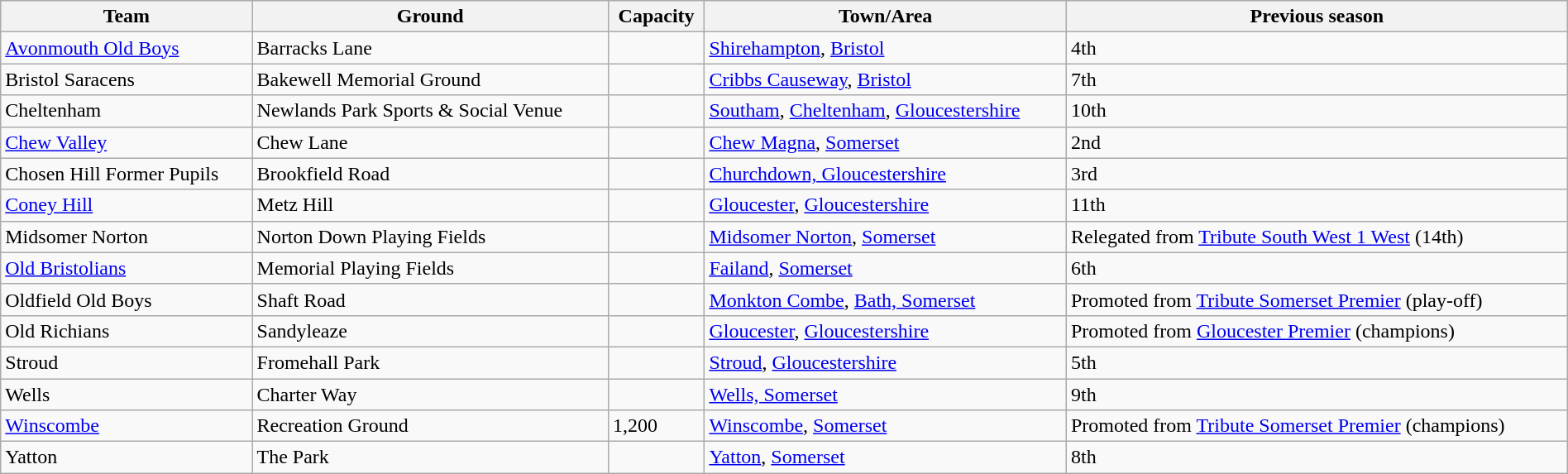<table class="wikitable sortable" style="width:100%;">
<tr>
<th>Team</th>
<th>Ground</th>
<th>Capacity</th>
<th>Town/Area</th>
<th>Previous season</th>
</tr>
<tr>
<td><a href='#'>Avonmouth Old Boys</a></td>
<td>Barracks Lane</td>
<td></td>
<td><a href='#'>Shirehampton</a>, <a href='#'>Bristol</a></td>
<td>4th</td>
</tr>
<tr>
<td>Bristol Saracens</td>
<td>Bakewell Memorial Ground</td>
<td></td>
<td><a href='#'>Cribbs Causeway</a>, <a href='#'>Bristol</a></td>
<td>7th</td>
</tr>
<tr>
<td>Cheltenham</td>
<td>Newlands Park Sports & Social Venue</td>
<td></td>
<td><a href='#'>Southam</a>, <a href='#'>Cheltenham</a>, <a href='#'>Gloucestershire</a></td>
<td>10th</td>
</tr>
<tr>
<td><a href='#'>Chew Valley</a></td>
<td>Chew Lane</td>
<td></td>
<td><a href='#'>Chew Magna</a>, <a href='#'>Somerset</a></td>
<td>2nd</td>
</tr>
<tr>
<td>Chosen Hill Former Pupils</td>
<td>Brookfield Road</td>
<td></td>
<td><a href='#'>Churchdown, Gloucestershire</a></td>
<td>3rd</td>
</tr>
<tr>
<td><a href='#'>Coney Hill</a></td>
<td>Metz Hill</td>
<td></td>
<td><a href='#'>Gloucester</a>, <a href='#'>Gloucestershire</a></td>
<td>11th</td>
</tr>
<tr>
<td>Midsomer Norton</td>
<td>Norton Down Playing Fields</td>
<td></td>
<td><a href='#'>Midsomer Norton</a>, <a href='#'>Somerset</a></td>
<td>Relegated from <a href='#'>Tribute South West 1 West</a> (14th)</td>
</tr>
<tr>
<td><a href='#'>Old Bristolians</a></td>
<td>Memorial Playing Fields</td>
<td></td>
<td><a href='#'>Failand</a>, <a href='#'>Somerset</a></td>
<td>6th</td>
</tr>
<tr>
<td>Oldfield Old Boys</td>
<td>Shaft Road</td>
<td></td>
<td><a href='#'>Monkton Combe</a>, <a href='#'>Bath, Somerset</a></td>
<td>Promoted from <a href='#'>Tribute Somerset Premier</a> (play-off)</td>
</tr>
<tr>
<td>Old Richians</td>
<td>Sandyleaze</td>
<td></td>
<td><a href='#'>Gloucester</a>, <a href='#'>Gloucestershire</a></td>
<td>Promoted from <a href='#'>Gloucester Premier</a> (champions)</td>
</tr>
<tr>
<td>Stroud</td>
<td>Fromehall Park</td>
<td></td>
<td><a href='#'>Stroud</a>, <a href='#'>Gloucestershire</a></td>
<td>5th</td>
</tr>
<tr>
<td>Wells</td>
<td>Charter Way</td>
<td></td>
<td><a href='#'>Wells, Somerset</a></td>
<td>9th</td>
</tr>
<tr>
<td><a href='#'>Winscombe</a></td>
<td>Recreation Ground</td>
<td>1,200</td>
<td><a href='#'>Winscombe</a>, <a href='#'>Somerset</a></td>
<td>Promoted from <a href='#'>Tribute Somerset Premier</a> (champions)</td>
</tr>
<tr>
<td>Yatton</td>
<td>The Park</td>
<td></td>
<td><a href='#'>Yatton</a>, <a href='#'>Somerset</a></td>
<td>8th</td>
</tr>
</table>
